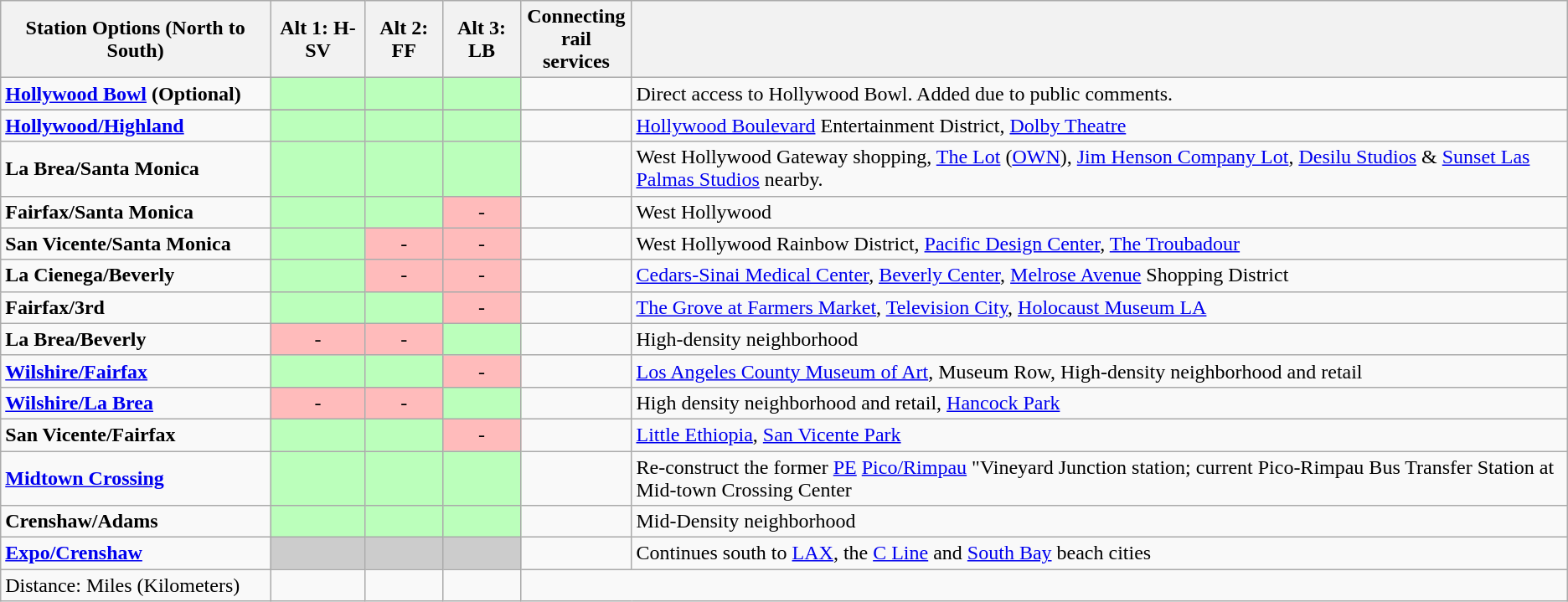<table class="wikitable">
<tr>
<th>Station Options (North to South)</th>
<th>Alt 1: H-SV</th>
<th>Alt 2: FF</th>
<th>Alt 3: LB</th>
<th>Connecting<br>rail services</th>
<th></th>
</tr>
<tr>
<td><strong><a href='#'>Hollywood Bowl</a> (Optional)</strong></td>
<td style="background: #bbffbb; text-align:center;"></td>
<td style="background: #bbffbb; text-align:center;"></td>
<td style="background: #bbffbb; text-align:center;"></td>
<td></td>
<td>Direct access to Hollywood Bowl. Added due to public comments.</td>
</tr>
<tr>
</tr>
<tr>
<td><strong><a href='#'>Hollywood/Highland</a></strong></td>
<td style="background: #bbffbb; text-align:center;"></td>
<td style="background: #bbffbb; text-align:center;"></td>
<td style="background: #bbffbb; text-align:center;"></td>
<td></td>
<td><a href='#'>Hollywood Boulevard</a> Entertainment District, <a href='#'>Dolby Theatre</a></td>
</tr>
<tr>
<td><strong>La Brea/Santa Monica</strong></td>
<td style="background: #bbffbb; text-align:center;"></td>
<td style="background: #bbffbb; text-align:center;"></td>
<td style="background: #bbffbb; text-align:center;"></td>
<td></td>
<td>West Hollywood Gateway shopping, <a href='#'>The Lot</a> (<a href='#'>OWN</a>), <a href='#'>Jim Henson Company Lot</a>, <a href='#'>Desilu Studios</a> & <a href='#'>Sunset Las Palmas Studios</a> nearby.</td>
</tr>
<tr>
<td><strong>Fairfax/Santa Monica</strong></td>
<td style="background: #bbffbb; text-align:center;"></td>
<td style="background: #bbffbb; text-align:center;"></td>
<td style="background: #ffbbbb; text-align:center;">-</td>
<td></td>
<td>West Hollywood</td>
</tr>
<tr>
<td><strong>San Vicente/Santa Monica</strong></td>
<td style="background: #bbffbb; text-align:center;"></td>
<td style="background: #ffbbbb; text-align:center;">-</td>
<td style="background: #ffbbbb; text-align:center;">-</td>
<td></td>
<td>West Hollywood Rainbow District, <a href='#'>Pacific Design Center</a>, <a href='#'>The Troubadour</a></td>
</tr>
<tr>
<td><strong>La Cienega/Beverly</strong></td>
<td style="background: #bbffbb; text-align:center;"></td>
<td style="background: #ffbbbb; text-align:center;">-</td>
<td style="background: #ffbbbb; text-align:center;">-</td>
<td></td>
<td><a href='#'>Cedars-Sinai Medical Center</a>, <a href='#'>Beverly Center</a>, <a href='#'>Melrose Avenue</a> Shopping District</td>
</tr>
<tr>
<td><strong>Fairfax/3rd</strong></td>
<td style="background: #bbffbb; text-align:center;"></td>
<td style="background: #bbffbb; text-align:center;"></td>
<td style="background: #ffbbbb; text-align:center;">-</td>
<td></td>
<td><a href='#'>The Grove at Farmers Market</a>, <a href='#'>Television City</a>, <a href='#'>Holocaust Museum LA</a></td>
</tr>
<tr>
<td><strong>La Brea/Beverly</strong></td>
<td style="background: #ffbbbb; text-align:center;">-</td>
<td style="background: #ffbbbb; text-align:center;">-</td>
<td style="background: #bbffbb; text-align:center;"></td>
<td></td>
<td>High-density neighborhood</td>
</tr>
<tr>
<td><strong><a href='#'>Wilshire/Fairfax</a></strong></td>
<td style="background: #bbffbb; text-align:center;"></td>
<td style="background: #bbffbb; text-align:center;"></td>
<td style="background: #ffbbbb; text-align:center;">-</td>
<td></td>
<td><a href='#'>Los Angeles County Museum of Art</a>, Museum Row, High-density neighborhood and retail</td>
</tr>
<tr>
<td><strong><a href='#'>Wilshire/La Brea</a></strong></td>
<td style="background: #ffbbbb; text-align:center;">-</td>
<td style="background: #ffbbbb; text-align:center;">-</td>
<td style="background: #bbffbb; text-align:center;"></td>
<td></td>
<td>High density neighborhood and retail, <a href='#'>Hancock Park</a></td>
</tr>
<tr>
<td><strong>San Vicente/Fairfax</strong></td>
<td style="background: #bbffbb; text-align:center;"></td>
<td style="background: #bbffbb; text-align:center;"></td>
<td style="background: #ffbbbb; text-align:center;">-</td>
<td></td>
<td><a href='#'>Little Ethiopia</a>, <a href='#'>San Vicente Park</a></td>
</tr>
<tr>
<td><strong><a href='#'>Midtown Crossing</a></strong></td>
<td style="background: #bbffbb; text-align:center;"></td>
<td style="background: #bbffbb; text-align:center;"></td>
<td style="background: #bbffbb; text-align:center;"></td>
<td></td>
<td>Re-construct the former <a href='#'>PE</a> <a href='#'>Pico/Rimpau</a> "Vineyard Junction station; current Pico-Rimpau Bus Transfer Station at Mid-town Crossing Center</td>
</tr>
<tr>
<td><strong>Crenshaw/Adams</strong></td>
<td style="background: #bbffbb; text-align:center;"></td>
<td style="background: #bbffbb; text-align:center;"></td>
<td style="background: #bbffbb; text-align:center;"></td>
<td></td>
<td>Mid-Density neighborhood</td>
</tr>
<tr>
<td><strong><a href='#'>Expo/Crenshaw</a></strong></td>
<td style="background: #cccccc; text-align:center;"></td>
<td style="background: #cccccc; text-align:center;"></td>
<td style="background: #cccccc; text-align:center;"></td>
<td></td>
<td>Continues south to <a href='#'>LAX</a>, the <a href='#'>C Line</a> and <a href='#'>South Bay</a> beach cities</td>
</tr>
<tr>
<td>Distance: Miles (Kilometers)</td>
<td style="background: text-align:center;"></td>
<td style="background: text-align:center;"></td>
<td style="background: text-align:center;"></td>
<td colspan="2"></td>
</tr>
</table>
